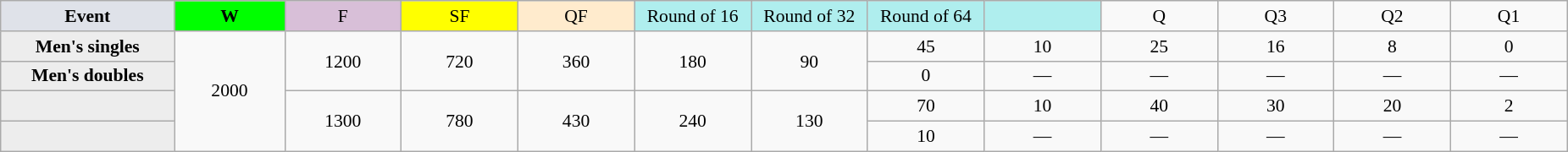<table class="wikitable" style="font-size:90%;text-align:center">
<tr>
<td style="width:130px; background:#dfe2e9;"><strong>Event</strong></td>
<td style="width:80px; background:lime;"><strong>W</strong></td>
<td style="width:85px; background:thistle;">F</td>
<td style="width:85px; background:#ff0;">SF</td>
<td style="width:85px; background:#ffebcd;">QF</td>
<td style="width:85px; background:#afeeee;">Round of 16</td>
<td style="width:85px; background:#afeeee;">Round of 32</td>
<td style="width:85px; background:#afeeee;">Round of 64</td>
<td style="width:85px; background:#afeeee;"></td>
<td style="width:85px;">Q</td>
<td style="width:85px;">Q3</td>
<td style="width:85px;">Q2</td>
<td style="width:85px;">Q1</td>
</tr>
<tr>
<th style="background:#ededed;">Men's singles</th>
<td rowspan="4">2000</td>
<td rowspan="2">1200</td>
<td rowspan="2">720</td>
<td rowspan="2">360</td>
<td rowspan="2">180</td>
<td rowspan="2">90</td>
<td>45</td>
<td>10</td>
<td>25</td>
<td>16</td>
<td>8</td>
<td>0</td>
</tr>
<tr>
<th style="background:#ededed;">Men's doubles</th>
<td>0</td>
<td>—</td>
<td>—</td>
<td>—</td>
<td>—</td>
<td>—</td>
</tr>
<tr>
<th style="background:#ededed;"></th>
<td rowspan="2">1300</td>
<td rowspan="2">780</td>
<td rowspan="2">430</td>
<td rowspan="2">240</td>
<td rowspan="2">130</td>
<td>70</td>
<td>10</td>
<td>40</td>
<td>30</td>
<td>20</td>
<td>2</td>
</tr>
<tr>
<th style="background:#ededed;"></th>
<td>10</td>
<td>—</td>
<td>—</td>
<td>—</td>
<td>—</td>
<td>—</td>
</tr>
</table>
